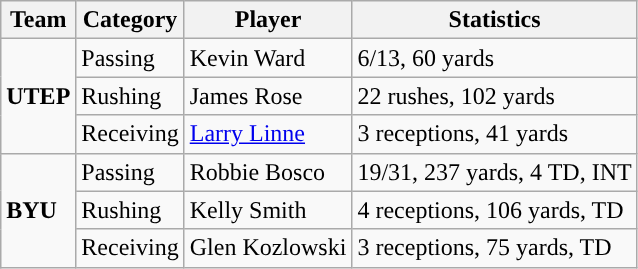<table class="wikitable" style="float: left;">
<tr>
<th>Team</th>
<th>Category</th>
<th>Player</th>
<th>Statistics</th>
</tr>
<tr>
<td rowspan=3><strong>UTEP</strong></td>
<td>Passing</td>
<td>Kevin Ward</td>
<td>6/13, 60 yards</td>
</tr>
<tr>
<td>Rushing</td>
<td>James Rose</td>
<td>22 rushes, 102 yards</td>
</tr>
<tr>
<td>Receiving</td>
<td><a href='#'>Larry Linne</a></td>
<td>3 receptions, 41 yards</td>
</tr>
<tr>
<td rowspan=3><strong>BYU</strong></td>
<td>Passing</td>
<td>Robbie Bosco</td>
<td>19/31, 237 yards, 4 TD, INT</td>
</tr>
<tr>
<td>Rushing</td>
<td>Kelly Smith</td>
<td>4 receptions, 106 yards, TD</td>
</tr>
<tr>
<td>Receiving</td>
<td>Glen Kozlowski</td>
<td>3 receptions, 75 yards, TD</td>
</tr>
</table>
